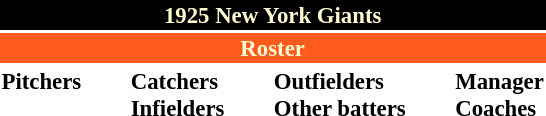<table class="toccolours" style="font-size: 95%;">
<tr>
<th colspan="10" style="background-color: black; color: #FFFDD0; text-align: center;">1925 New York Giants</th>
</tr>
<tr>
<td colspan="10" style="background-color: #fd5a1e; color: #FFFDD0; text-align: center;"><strong>Roster</strong></td>
</tr>
<tr>
<td valign="top"><strong>Pitchers</strong><br>


 

 



 

</td>
<td width="25px"></td>
<td valign="top"><strong>Catchers</strong><br>



 
<strong>Infielders</strong>

 

 
 

</td>
<td width="25px"></td>
<td valign="top"><strong>Outfielders</strong><br> 

 
 
 



<strong>Other batters</strong>
</td>
<td width="25px"></td>
<td valign="top"><strong>Manager</strong><br>
<strong>Coaches</strong>

</td>
</tr>
</table>
